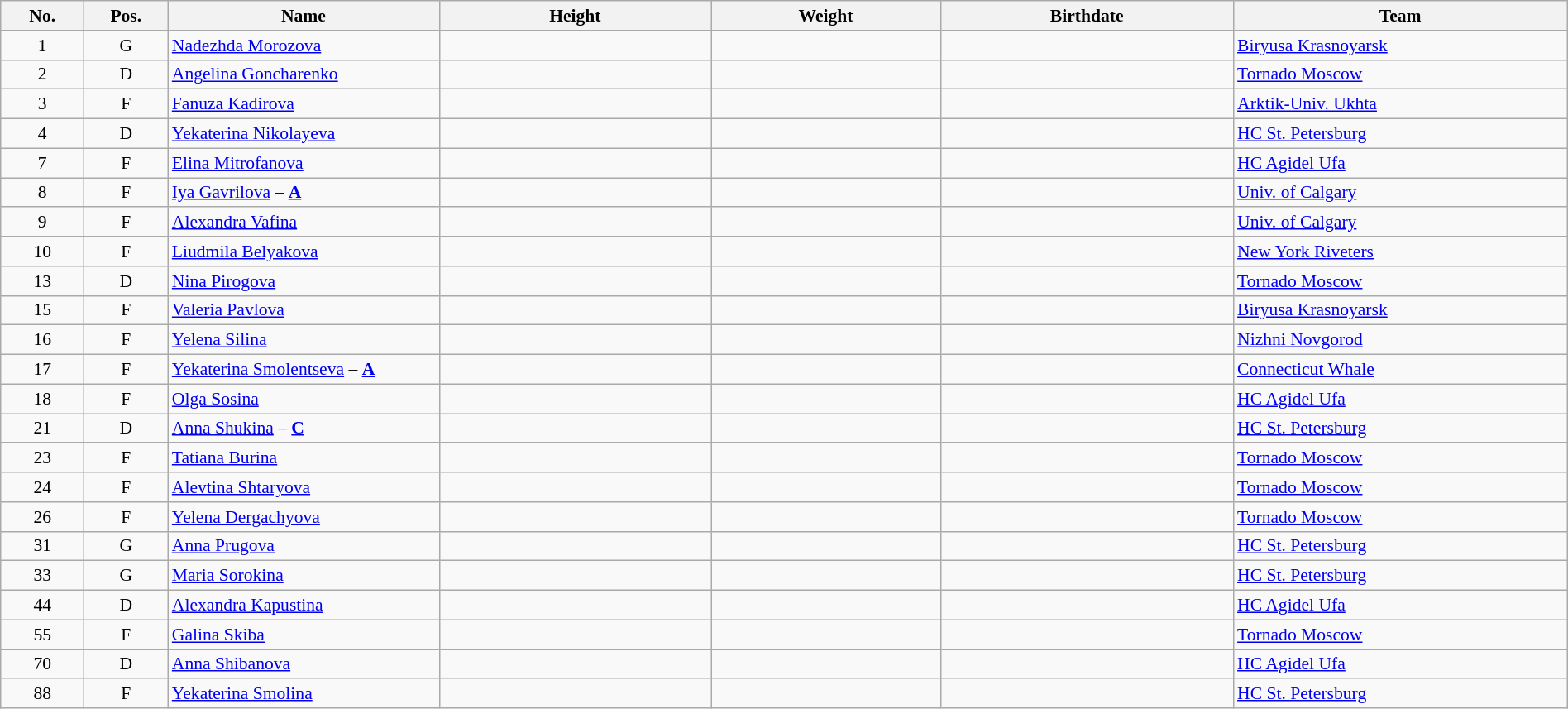<table width="100%" class="wikitable sortable" style="font-size: 90%; text-align: center;">
<tr>
<th style="width:  4%;">No.</th>
<th style="width:  4%;">Pos.</th>
<th style="width: 13%;">Name</th>
<th style="width: 13%;">Height</th>
<th style="width: 11%;">Weight</th>
<th style="width: 14%;">Birthdate</th>
<th style="width: 16%;">Team</th>
</tr>
<tr>
<td>1</td>
<td>G</td>
<td align=left><a href='#'>Nadezhda Morozova</a></td>
<td></td>
<td></td>
<td></td>
<td style="text-align:left;"> <a href='#'>Biryusa Krasnoyarsk</a></td>
</tr>
<tr>
<td>2</td>
<td>D</td>
<td align=left><a href='#'>Angelina Goncharenko</a></td>
<td></td>
<td></td>
<td></td>
<td style="text-align:left;"> <a href='#'>Tornado Moscow</a></td>
</tr>
<tr>
<td>3</td>
<td>F</td>
<td align=left><a href='#'>Fanuza Kadirova</a></td>
<td></td>
<td></td>
<td></td>
<td style="text-align:left;"> <a href='#'>Arktik-Univ. Ukhta</a></td>
</tr>
<tr>
<td>4</td>
<td>D</td>
<td align=left><a href='#'>Yekaterina Nikolayeva</a></td>
<td></td>
<td></td>
<td></td>
<td style="text-align:left;"> <a href='#'>HC St. Petersburg</a></td>
</tr>
<tr>
<td>7</td>
<td>F</td>
<td align=left><a href='#'>Elina Mitrofanova</a></td>
<td></td>
<td></td>
<td></td>
<td style="text-align:left;"> <a href='#'>HC Agidel Ufa</a></td>
</tr>
<tr>
<td>8</td>
<td>F</td>
<td align=left><a href='#'>Iya Gavrilova</a> – <strong><a href='#'>A</a></strong></td>
<td></td>
<td></td>
<td></td>
<td style="text-align:left;"> <a href='#'>Univ. of Calgary</a></td>
</tr>
<tr>
<td>9</td>
<td>F</td>
<td align=left><a href='#'>Alexandra Vafina</a></td>
<td></td>
<td></td>
<td></td>
<td style="text-align:left;"> <a href='#'>Univ. of Calgary</a></td>
</tr>
<tr>
<td>10</td>
<td>F</td>
<td align=left><a href='#'>Liudmila Belyakova</a></td>
<td></td>
<td></td>
<td></td>
<td style="text-align:left;"> <a href='#'>New York Riveters</a></td>
</tr>
<tr>
<td>13</td>
<td>D</td>
<td align=left><a href='#'>Nina Pirogova</a></td>
<td></td>
<td></td>
<td></td>
<td style="text-align:left;"> <a href='#'>Tornado Moscow</a></td>
</tr>
<tr>
<td>15</td>
<td>F</td>
<td align=left><a href='#'>Valeria Pavlova</a></td>
<td></td>
<td></td>
<td></td>
<td style="text-align:left;"> <a href='#'>Biryusa Krasnoyarsk</a></td>
</tr>
<tr>
<td>16</td>
<td>F</td>
<td align=left><a href='#'>Yelena Silina</a></td>
<td></td>
<td></td>
<td></td>
<td style="text-align:left;"> <a href='#'>Nizhni Novgorod</a></td>
</tr>
<tr>
<td>17</td>
<td>F</td>
<td align=left><a href='#'>Yekaterina Smolentseva</a> – <strong><a href='#'>A</a></strong></td>
<td></td>
<td></td>
<td></td>
<td style="text-align:left;"> <a href='#'>Connecticut Whale</a></td>
</tr>
<tr>
<td>18</td>
<td>F</td>
<td align=left><a href='#'>Olga Sosina</a></td>
<td></td>
<td></td>
<td></td>
<td style="text-align:left;"> <a href='#'>HC Agidel Ufa</a></td>
</tr>
<tr>
<td>21</td>
<td>D</td>
<td align=left><a href='#'>Anna Shukina</a> – <strong><a href='#'>C</a></strong></td>
<td></td>
<td></td>
<td></td>
<td style="text-align:left;"> <a href='#'>HC St. Petersburg</a></td>
</tr>
<tr>
<td>23</td>
<td>F</td>
<td align=left><a href='#'>Tatiana Burina</a></td>
<td></td>
<td></td>
<td></td>
<td style="text-align:left;"> <a href='#'>Tornado Moscow</a></td>
</tr>
<tr>
<td>24</td>
<td>F</td>
<td align=left><a href='#'>Alevtina Shtaryova</a></td>
<td></td>
<td></td>
<td></td>
<td style="text-align:left;"> <a href='#'>Tornado Moscow</a></td>
</tr>
<tr>
<td>26</td>
<td>F</td>
<td align=left><a href='#'>Yelena Dergachyova</a></td>
<td></td>
<td></td>
<td></td>
<td style="text-align:left;"> <a href='#'>Tornado Moscow</a></td>
</tr>
<tr>
<td>31</td>
<td>G</td>
<td align=left><a href='#'>Anna Prugova</a></td>
<td></td>
<td></td>
<td></td>
<td style="text-align:left;"> <a href='#'>HC St. Petersburg</a></td>
</tr>
<tr>
<td>33</td>
<td>G</td>
<td align=left><a href='#'>Maria Sorokina</a></td>
<td></td>
<td></td>
<td></td>
<td style="text-align:left;"> <a href='#'>HC St. Petersburg</a></td>
</tr>
<tr>
<td>44</td>
<td>D</td>
<td align=left><a href='#'>Alexandra Kapustina</a></td>
<td></td>
<td></td>
<td></td>
<td style="text-align:left;"> <a href='#'>HC Agidel Ufa</a></td>
</tr>
<tr>
<td>55</td>
<td>F</td>
<td align=left><a href='#'>Galina Skiba</a></td>
<td></td>
<td></td>
<td></td>
<td style="text-align:left;"> <a href='#'>Tornado Moscow</a></td>
</tr>
<tr>
<td>70</td>
<td>D</td>
<td align=left><a href='#'>Anna Shibanova</a></td>
<td></td>
<td></td>
<td></td>
<td style="text-align:left;"> <a href='#'>HC Agidel Ufa</a></td>
</tr>
<tr>
<td>88</td>
<td>F</td>
<td align=left><a href='#'>Yekaterina Smolina</a></td>
<td></td>
<td></td>
<td></td>
<td style="text-align:left;"> <a href='#'>HC St. Petersburg</a></td>
</tr>
</table>
